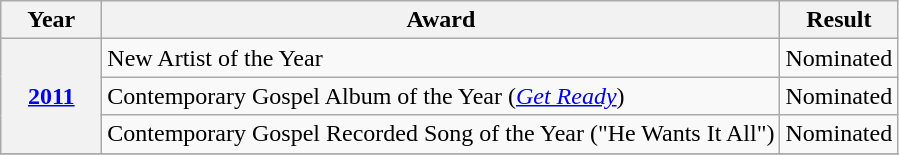<table class="wikitable">
<tr>
<th width="60px">Year</th>
<th>Award</th>
<th>Result</th>
</tr>
<tr>
<th rowspan="3"><a href='#'>2011</a></th>
<td>New Artist of the Year</td>
<td>Nominated</td>
</tr>
<tr>
<td>Contemporary Gospel Album of the Year (<em><a href='#'>Get Ready</a></em>)</td>
<td>Nominated</td>
</tr>
<tr>
<td>Contemporary Gospel Recorded Song of the Year ("He Wants It All")</td>
<td>Nominated</td>
</tr>
<tr>
</tr>
</table>
